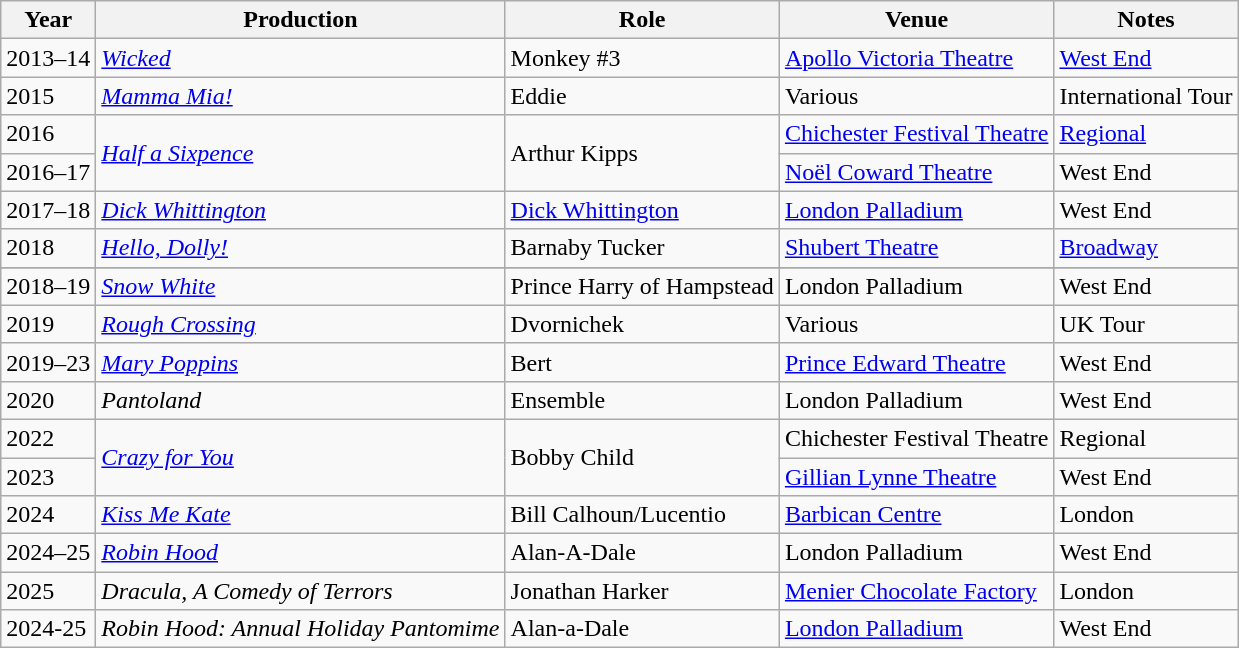<table class="wikitable">
<tr>
<th>Year</th>
<th>Production</th>
<th>Role</th>
<th>Venue</th>
<th>Notes</th>
</tr>
<tr>
<td>2013–14</td>
<td><em><a href='#'>Wicked</a></em></td>
<td>Monkey #3</td>
<td><a href='#'>Apollo Victoria Theatre</a></td>
<td><a href='#'>West End</a></td>
</tr>
<tr>
<td>2015</td>
<td><em><a href='#'>Mamma Mia!</a></em></td>
<td>Eddie</td>
<td>Various</td>
<td>International Tour</td>
</tr>
<tr>
<td>2016</td>
<td rowspan="2"><em><a href='#'>Half a Sixpence</a></em></td>
<td rowspan="2">Arthur Kipps</td>
<td><a href='#'>Chichester Festival Theatre</a></td>
<td><a href='#'>Regional</a></td>
</tr>
<tr>
<td>2016–17</td>
<td><a href='#'>Noël Coward Theatre</a></td>
<td>West End</td>
</tr>
<tr>
<td>2017–18</td>
<td><em><a href='#'>Dick Whittington</a></em></td>
<td><a href='#'>Dick Whittington</a></td>
<td><a href='#'>London Palladium</a></td>
<td>West End</td>
</tr>
<tr>
<td>2018</td>
<td><em><a href='#'>Hello, Dolly!</a></em></td>
<td>Barnaby Tucker</td>
<td><a href='#'>Shubert Theatre</a></td>
<td><a href='#'>Broadway</a></td>
</tr>
<tr>
</tr>
<tr>
<td>2018–19</td>
<td><em><a href='#'>Snow White</a></em></td>
<td>Prince Harry of Hampstead</td>
<td>London Palladium</td>
<td>West End</td>
</tr>
<tr>
<td>2019</td>
<td><em><a href='#'>Rough Crossing</a></em></td>
<td>Dvornichek</td>
<td>Various</td>
<td>UK Tour</td>
</tr>
<tr>
<td>2019–23</td>
<td><em><a href='#'>Mary Poppins</a></em></td>
<td>Bert</td>
<td><a href='#'>Prince Edward Theatre</a></td>
<td>West End</td>
</tr>
<tr>
<td>2020</td>
<td><em>Pantoland</em></td>
<td>Ensemble</td>
<td>London Palladium</td>
<td>West End</td>
</tr>
<tr>
<td>2022</td>
<td rowspan="2"><em><a href='#'>Crazy for You</a></em></td>
<td rowspan="2">Bobby Child</td>
<td>Chichester Festival Theatre</td>
<td>Regional</td>
</tr>
<tr>
<td>2023</td>
<td><a href='#'>Gillian Lynne Theatre</a></td>
<td>West End</td>
</tr>
<tr>
<td>2024</td>
<td><em><a href='#'>Kiss Me Kate</a></em></td>
<td>Bill Calhoun/Lucentio</td>
<td><a href='#'>Barbican Centre</a></td>
<td>London</td>
</tr>
<tr>
<td>2024–25</td>
<td><em><a href='#'>Robin Hood</a></em></td>
<td>Alan-A-Dale</td>
<td>London Palladium</td>
<td>West End</td>
</tr>
<tr>
<td>2025</td>
<td><em>Dracula, A Comedy of Terrors</em></td>
<td>Jonathan Harker</td>
<td><a href='#'>Menier Chocolate Factory</a></td>
<td>London</td>
</tr>
<tr>
<td>2024-25</td>
<td><em>Robin Hood: Annual Holiday Pantomime</em></td>
<td>Alan-a-Dale</td>
<td><a href='#'>London Palladium</a></td>
<td>West End</td>
</tr>
</table>
